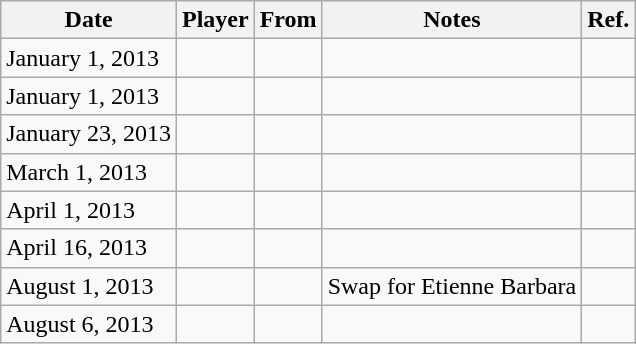<table class="wikitable sortable">
<tr>
<th>Date</th>
<th>Player</th>
<th>From</th>
<th>Notes</th>
<th class=unsortable>Ref.</th>
</tr>
<tr>
<td>January 1, 2013</td>
<td></td>
<td></td>
<td></td>
<td align="center"></td>
</tr>
<tr>
<td>January 1, 2013</td>
<td></td>
<td></td>
<td></td>
<td align="center"></td>
</tr>
<tr>
<td>January 23, 2013</td>
<td></td>
<td></td>
<td></td>
<td align="center"></td>
</tr>
<tr>
<td>March 1, 2013</td>
<td></td>
<td></td>
<td></td>
<td align="center"></td>
</tr>
<tr>
<td>April 1, 2013</td>
<td></td>
<td></td>
<td></td>
<td align="center"></td>
</tr>
<tr>
<td>April 16, 2013</td>
<td></td>
<td></td>
<td></td>
<td align="center"></td>
</tr>
<tr>
<td>August 1, 2013</td>
<td></td>
<td></td>
<td>Swap for Etienne Barbara</td>
<td align="center"></td>
</tr>
<tr>
<td>August 6, 2013</td>
<td></td>
<td></td>
<td></td>
<td align="center"></td>
</tr>
</table>
